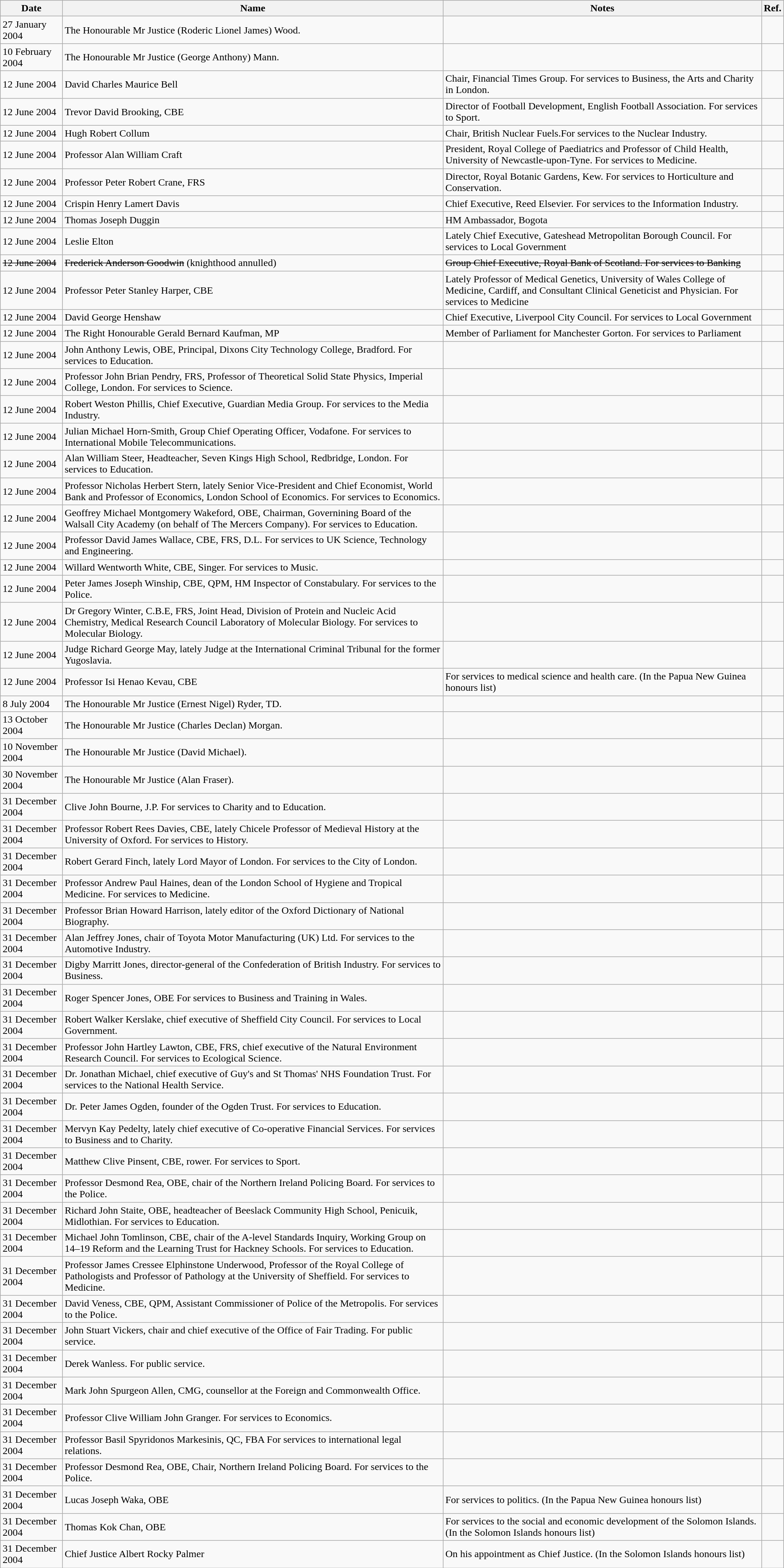<table class="wikitable">
<tr>
<th>Date</th>
<th>Name</th>
<th>Notes</th>
<th>Ref.</th>
</tr>
<tr>
<td>27 January 2004</td>
<td>The Honourable Mr Justice (Roderic Lionel James) Wood.</td>
<td></td>
<td></td>
</tr>
<tr>
<td>10 February 2004</td>
<td>The Honourable Mr Justice (George Anthony) Mann.</td>
<td></td>
<td></td>
</tr>
<tr>
<td>12 June 2004</td>
<td>David Charles Maurice Bell</td>
<td>Chair, Financial Times Group. For services to Business, the Arts and Charity in London.</td>
<td></td>
</tr>
<tr>
<td>12 June 2004</td>
<td>Trevor David Brooking, CBE</td>
<td>Director of Football Development, English Football Association. For services to Sport.</td>
<td></td>
</tr>
<tr>
<td>12 June 2004</td>
<td>Hugh Robert Collum</td>
<td>Chair, British Nuclear Fuels.For services to the Nuclear Industry.</td>
<td></td>
</tr>
<tr>
<td>12 June 2004</td>
<td>Professor Alan William Craft</td>
<td>President, Royal College of Paediatrics and Professor of Child Health, University of Newcastle-upon-Tyne. For services to Medicine.</td>
<td></td>
</tr>
<tr>
<td>12 June 2004</td>
<td>Professor Peter Robert Crane, FRS</td>
<td>Director, Royal Botanic Gardens, Kew. For services to Horticulture and Conservation.</td>
<td></td>
</tr>
<tr>
<td>12 June 2004</td>
<td>Crispin Henry Lamert Davis</td>
<td>Chief Executive, Reed Elsevier. For services to the Information Industry.</td>
<td></td>
</tr>
<tr>
<td>12 June 2004</td>
<td>Thomas Joseph Duggin</td>
<td>HM Ambassador, Bogota</td>
<td></td>
</tr>
<tr>
<td>12 June 2004</td>
<td>Leslie Elton</td>
<td>Lately Chief Executive, Gateshead Metropolitan Borough Council. For services to Local Government</td>
<td></td>
</tr>
<tr>
<td><del>12 June 2004</del></td>
<td><del>Frederick Anderson Goodwin</del> (knighthood annulled)</td>
<td><del>Group Chief Executive, Royal Bank of Scotland. For services to Banking</del></td>
<td><del></del></td>
</tr>
<tr>
<td>12 June 2004</td>
<td>Professor Peter Stanley Harper, CBE</td>
<td>Lately Professor of Medical Genetics, University of Wales College of Medicine, Cardiff, and Consultant Clinical Geneticist and Physician. For services to Medicine</td>
<td></td>
</tr>
<tr>
<td>12 June 2004</td>
<td>David George Henshaw</td>
<td>Chief Executive, Liverpool City Council. For services to Local Government</td>
<td></td>
</tr>
<tr>
<td>12 June 2004</td>
<td>The Right Honourable Gerald Bernard Kaufman, MP</td>
<td>Member of Parliament for Manchester Gorton. For services to Parliament</td>
<td></td>
</tr>
<tr>
<td>12 June 2004</td>
<td>John Anthony Lewis, OBE, Principal, Dixons City Technology College, Bradford. For services to Education.</td>
<td></td>
<td></td>
</tr>
<tr>
<td>12 June 2004</td>
<td>Professor John Brian Pendry, FRS, Professor of Theoretical Solid State Physics, Imperial College, London. For services to Science.</td>
<td></td>
<td></td>
</tr>
<tr>
<td>12 June 2004</td>
<td>Robert Weston Phillis, Chief Executive, Guardian Media Group. For services to the Media Industry.</td>
<td></td>
<td></td>
</tr>
<tr>
<td>12 June 2004</td>
<td>Julian Michael Horn-Smith, Group Chief Operating Officer, Vodafone. For services to International Mobile Telecommunications.</td>
<td></td>
<td></td>
</tr>
<tr>
<td>12 June 2004</td>
<td>Alan William Steer, Headteacher, Seven Kings High School, Redbridge, London. For services to Education.</td>
<td></td>
<td></td>
</tr>
<tr>
<td>12 June 2004</td>
<td>Professor Nicholas Herbert Stern, lately Senior Vice-President and Chief Economist, World Bank and Professor of Economics, London School of Economics. For services to Economics.</td>
<td></td>
<td></td>
</tr>
<tr>
<td>12 June 2004</td>
<td>Geoffrey Michael Montgomery Wakeford, OBE, Chairman, Governining Board of the Walsall City Academy (on behalf of The Mercers Company). For services to Education.</td>
<td></td>
<td></td>
</tr>
<tr>
<td>12 June 2004</td>
<td>Professor David James Wallace, CBE, FRS, D.L. For services to UK Science, Technology and Engineering.</td>
<td></td>
<td></td>
</tr>
<tr>
<td>12 June 2004</td>
<td>Willard Wentworth White, CBE, Singer. For services to Music.</td>
<td></td>
<td></td>
</tr>
<tr>
<td>12 June 2004</td>
<td>Peter James Joseph Winship, CBE, QPM, HM Inspector of Constabulary. For services to the Police.</td>
<td></td>
<td></td>
</tr>
<tr>
<td>12 June 2004</td>
<td>Dr Gregory Winter, C.B.E, FRS, Joint Head, Division of Protein and Nucleic Acid Chemistry, Medical Research Council Laboratory of Molecular Biology. For services to Molecular Biology.</td>
<td></td>
<td></td>
</tr>
<tr>
<td>12 June 2004</td>
<td>Judge Richard George May, lately Judge at the International Criminal Tribunal for the former Yugoslavia.</td>
<td></td>
<td></td>
</tr>
<tr>
<td>12 June 2004</td>
<td>Professor Isi Henao Kevau, CBE</td>
<td>For services to medical science and health care. (In the Papua New Guinea honours list)</td>
<td></td>
</tr>
<tr>
<td>8 July 2004</td>
<td>The Honourable Mr Justice (Ernest Nigel) Ryder, TD.</td>
<td></td>
<td></td>
</tr>
<tr>
<td>13 October 2004</td>
<td>The Honourable Mr Justice (Charles Declan) Morgan.</td>
<td></td>
<td></td>
</tr>
<tr>
<td>10 November 2004</td>
<td>The Honourable Mr Justice (David Michael).</td>
<td></td>
<td></td>
</tr>
<tr>
<td>30 November 2004</td>
<td>The Honourable Mr Justice (Alan Fraser).</td>
<td></td>
<td></td>
</tr>
<tr>
<td>31 December 2004</td>
<td>Clive John Bourne, J.P. For services to Charity and to Education.</td>
<td></td>
<td></td>
</tr>
<tr>
<td>31 December 2004</td>
<td>Professor Robert Rees Davies, CBE, lately Chicele Professor of Medieval History at the University of Oxford. For services to History.</td>
<td></td>
<td></td>
</tr>
<tr>
<td>31 December 2004</td>
<td>Robert Gerard Finch, lately Lord Mayor of London. For services to the City of London.</td>
<td></td>
<td></td>
</tr>
<tr>
<td>31 December 2004</td>
<td>Professor Andrew Paul Haines, dean of the London School of Hygiene and Tropical Medicine. For services to Medicine.</td>
<td></td>
<td></td>
</tr>
<tr>
<td>31 December 2004</td>
<td>Professor Brian Howard Harrison, lately editor of the Oxford Dictionary of National Biography.</td>
<td></td>
<td></td>
</tr>
<tr>
<td>31 December 2004</td>
<td>Alan Jeffrey Jones, chair of Toyota Motor Manufacturing (UK) Ltd. For services to the Automotive Industry.</td>
<td></td>
<td></td>
</tr>
<tr>
<td>31 December 2004</td>
<td>Digby Marritt Jones, director-general of the Confederation of British Industry. For services to Business.</td>
<td></td>
<td></td>
</tr>
<tr>
<td>31 December 2004</td>
<td>Roger Spencer Jones, OBE For services to Business and Training in Wales.</td>
<td></td>
<td></td>
</tr>
<tr>
<td>31 December 2004</td>
<td>Robert Walker Kerslake, chief executive of Sheffield City Council. For services to Local Government.</td>
<td></td>
<td></td>
</tr>
<tr>
<td>31 December 2004</td>
<td>Professor John Hartley Lawton, CBE, FRS, chief executive of the Natural Environment Research Council. For services to Ecological Science.</td>
<td></td>
<td></td>
</tr>
<tr>
<td>31 December 2004</td>
<td>Dr. Jonathan Michael, chief executive of Guy's and St Thomas' NHS Foundation Trust. For services to the National Health Service.</td>
<td></td>
<td></td>
</tr>
<tr>
<td>31 December 2004</td>
<td>Dr. Peter James Ogden, founder of the Ogden Trust. For services to Education.</td>
<td></td>
<td></td>
</tr>
<tr>
<td>31 December 2004</td>
<td>Mervyn Kay Pedelty, lately chief executive of Co-operative Financial Services. For services to Business and to Charity.</td>
<td></td>
<td></td>
</tr>
<tr>
<td>31 December 2004</td>
<td>Matthew Clive Pinsent, CBE, rower. For services to Sport.</td>
<td></td>
<td></td>
</tr>
<tr>
<td>31 December 2004</td>
<td>Professor Desmond Rea, OBE, chair of the Northern Ireland Policing Board. For services to the Police.</td>
<td></td>
<td></td>
</tr>
<tr>
<td>31 December 2004</td>
<td>Richard John Staite, OBE, headteacher of Beeslack Community High School, Penicuik, Midlothian. For services to Education.</td>
<td></td>
<td></td>
</tr>
<tr>
<td>31 December 2004</td>
<td>Michael John Tomlinson, CBE, chair of the A-level Standards Inquiry, Working Group on 14–19 Reform and the Learning Trust for Hackney Schools. For services to Education.</td>
<td></td>
<td></td>
</tr>
<tr>
<td>31 December 2004</td>
<td>Professor James Cressee Elphinstone Underwood, Professor of the Royal College of Pathologists and Professor of Pathology at the University of Sheffield. For services to Medicine.</td>
<td></td>
<td></td>
</tr>
<tr>
<td>31 December 2004</td>
<td>David Veness, CBE, QPM, Assistant Commissioner of Police of the Metropolis. For services to the Police.</td>
<td></td>
<td></td>
</tr>
<tr>
<td>31 December 2004</td>
<td>John Stuart Vickers, chair and chief executive of the Office of Fair Trading. For public service.</td>
<td></td>
<td></td>
</tr>
<tr>
<td>31 December 2004</td>
<td>Derek Wanless. For public service.</td>
<td></td>
<td></td>
</tr>
<tr>
<td>31 December 2004</td>
<td>Mark John Spurgeon Allen, CMG, counsellor at the Foreign and Commonwealth Office.</td>
<td></td>
<td></td>
</tr>
<tr>
<td>31 December 2004</td>
<td>Professor Clive William John Granger. For services to Economics.</td>
<td></td>
<td></td>
</tr>
<tr>
<td>31 December 2004</td>
<td>Professor Basil Spyridonos Markesinis, QC, FBA For services to international legal relations.</td>
<td></td>
<td></td>
</tr>
<tr>
<td>31 December 2004</td>
<td>Professor Desmond Rea, OBE, Chair, Northern Ireland Policing Board. For services to the Police.</td>
<td></td>
<td></td>
</tr>
<tr>
<td>31 December 2004</td>
<td>Lucas Joseph Waka, OBE</td>
<td>For services to politics. (In the Papua New Guinea honours list)</td>
<td></td>
</tr>
<tr>
<td>31 December 2004</td>
<td>Thomas Kok Chan, OBE</td>
<td>For services to the social and economic development of the Solomon Islands. (In the Solomon Islands honours list)</td>
<td></td>
</tr>
<tr>
<td>31 December 2004</td>
<td>Chief Justice Albert Rocky Palmer</td>
<td>On his appointment as Chief Justice. (In the Solomon Islands honours list)</td>
<td></td>
</tr>
</table>
